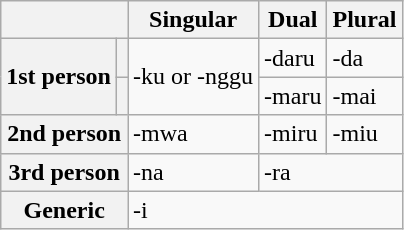<table class="wikitable">
<tr>
<th colspan="2"></th>
<th>Singular</th>
<th>Dual</th>
<th>Plural</th>
</tr>
<tr>
<th rowspan="2">1st person</th>
<th></th>
<td rowspan="2">-ku or -nggu</td>
<td>-daru</td>
<td>-da</td>
</tr>
<tr>
<th></th>
<td>-maru</td>
<td>-mai</td>
</tr>
<tr>
<th colspan="2">2nd person</th>
<td>-mwa</td>
<td>-miru</td>
<td>-miu</td>
</tr>
<tr>
<th colspan="2">3rd person</th>
<td>-na</td>
<td colspan="2">-ra</td>
</tr>
<tr>
<th colspan="2">Generic</th>
<td colspan="3">-i</td>
</tr>
</table>
